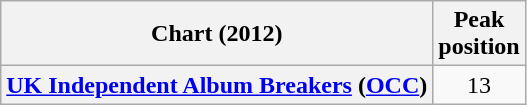<table class="wikitable plainrowheaders" style="text-align:center">
<tr>
<th scope="col">Chart (2012)</th>
<th scope="col">Peak<br>position</th>
</tr>
<tr>
<th scope="row"><a href='#'>UK Independent Album Breakers</a> (<a href='#'>OCC</a>)</th>
<td>13</td>
</tr>
</table>
